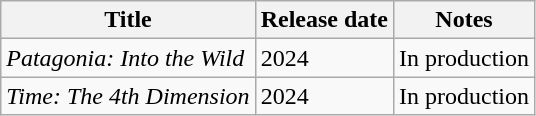<table class="wikitable sortable">
<tr>
<th>Title</th>
<th>Release date</th>
<th>Notes</th>
</tr>
<tr>
<td><em>Patagonia: Into the Wild</em></td>
<td>2024</td>
<td>In production</td>
</tr>
<tr>
<td><em>Time: The 4th Dimension</em></td>
<td>2024</td>
<td>In production</td>
</tr>
</table>
